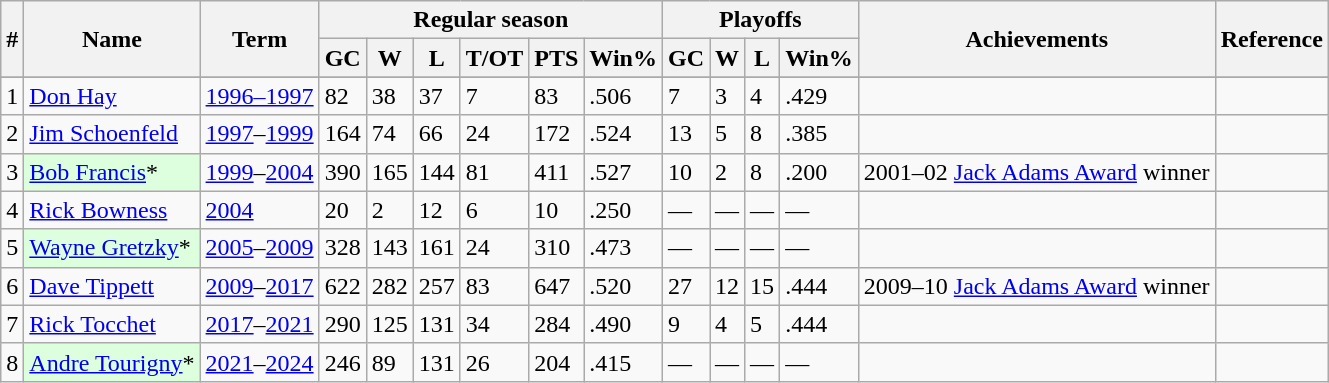<table class="wikitable">
<tr>
<th rowspan="2">#</th>
<th rowspan="2">Name</th>
<th rowspan="2">Term</th>
<th colspan="6">Regular season</th>
<th colspan="4">Playoffs</th>
<th rowspan="2">Achievements</th>
<th rowspan="2">Reference</th>
</tr>
<tr>
<th>GC</th>
<th>W</th>
<th>L</th>
<th>T/OT</th>
<th>PTS</th>
<th>Win%</th>
<th>GC</th>
<th>W</th>
<th>L</th>
<th>Win%</th>
</tr>
<tr>
</tr>
<tr>
<td align=center>1</td>
<td><a href='#'>Don Hay</a></td>
<td><a href='#'>1996–1997</a></td>
<td>82</td>
<td>38</td>
<td>37</td>
<td>7</td>
<td>83</td>
<td>.506</td>
<td>7</td>
<td>3</td>
<td>4</td>
<td>.429</td>
<td></td>
<td align=center></td>
</tr>
<tr>
<td align=center>2</td>
<td><a href='#'>Jim Schoenfeld</a></td>
<td><a href='#'>1997</a>–<a href='#'>1999</a></td>
<td>164</td>
<td>74</td>
<td>66</td>
<td>24</td>
<td>172</td>
<td>.524</td>
<td>13</td>
<td>5</td>
<td>8</td>
<td>.385</td>
<td></td>
<td align=center></td>
</tr>
<tr>
<td align=center>3</td>
<td style="background-color:#ddffdd"><a href='#'>Bob Francis</a>*</td>
<td><a href='#'>1999</a>–<a href='#'>2004</a></td>
<td>390</td>
<td>165</td>
<td>144</td>
<td>81</td>
<td>411</td>
<td>.527</td>
<td>10</td>
<td>2</td>
<td>8</td>
<td>.200</td>
<td>2001–02 <a href='#'>Jack Adams Award</a> winner</td>
<td align=center></td>
</tr>
<tr>
<td align=center>4</td>
<td><a href='#'>Rick Bowness</a></td>
<td><a href='#'>2004</a></td>
<td>20</td>
<td>2</td>
<td>12</td>
<td>6</td>
<td>10</td>
<td>.250</td>
<td>—</td>
<td>—</td>
<td>—</td>
<td>—</td>
<td></td>
<td align=center></td>
</tr>
<tr>
<td align=center>5</td>
<td style="background-color:#ddffdd"><a href='#'>Wayne Gretzky</a>*</td>
<td><a href='#'>2005</a>–<a href='#'>2009</a></td>
<td>328</td>
<td>143</td>
<td>161</td>
<td>24</td>
<td>310</td>
<td>.473</td>
<td>—</td>
<td>—</td>
<td>—</td>
<td>—</td>
<td></td>
<td align=center></td>
</tr>
<tr>
<td align=center>6</td>
<td><a href='#'>Dave Tippett</a></td>
<td><a href='#'>2009</a>–<a href='#'>2017</a></td>
<td>622</td>
<td>282</td>
<td>257</td>
<td>83</td>
<td>647</td>
<td>.520</td>
<td>27</td>
<td>12</td>
<td>15</td>
<td>.444</td>
<td>2009–10 <a href='#'>Jack Adams Award</a> winner</td>
<td align=center></td>
</tr>
<tr>
<td align=center>7</td>
<td><a href='#'>Rick Tocchet</a></td>
<td><a href='#'>2017</a>–<a href='#'>2021</a></td>
<td>290</td>
<td>125</td>
<td>131</td>
<td>34</td>
<td>284</td>
<td>.490</td>
<td>9</td>
<td>4</td>
<td>5</td>
<td>.444</td>
<td></td>
<td align=center></td>
</tr>
<tr>
<td align=center>8</td>
<td style="background-color:#ddffdd"><a href='#'>Andre Tourigny</a>*</td>
<td><a href='#'>2021</a>–<a href='#'>2024</a></td>
<td>246</td>
<td>89</td>
<td>131</td>
<td>26</td>
<td>204</td>
<td>.415</td>
<td>—</td>
<td>—</td>
<td>—</td>
<td>—</td>
<td></td>
<td align=center></td>
</tr>
</table>
